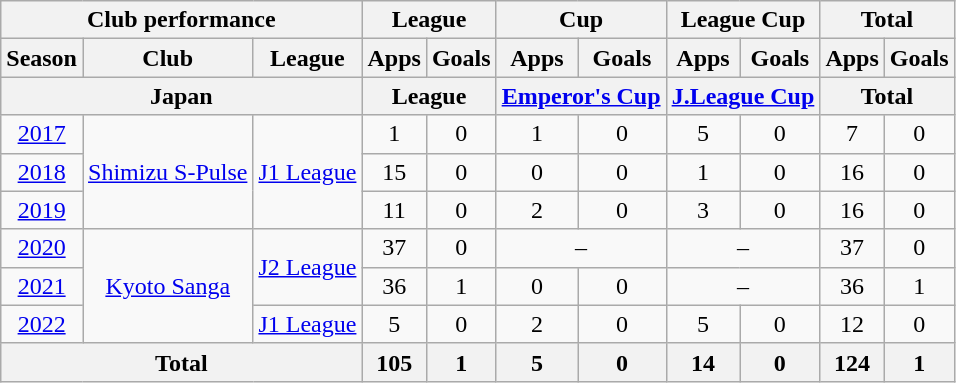<table class="wikitable" style="text-align:center;">
<tr>
<th colspan=3>Club performance</th>
<th colspan=2>League</th>
<th colspan=2>Cup</th>
<th colspan=2>League Cup</th>
<th colspan=2>Total</th>
</tr>
<tr>
<th>Season</th>
<th>Club</th>
<th>League</th>
<th>Apps</th>
<th>Goals</th>
<th>Apps</th>
<th>Goals</th>
<th>Apps</th>
<th>Goals</th>
<th>Apps</th>
<th>Goals</th>
</tr>
<tr>
<th colspan=3>Japan</th>
<th colspan=2>League</th>
<th colspan=2><a href='#'>Emperor's Cup</a></th>
<th colspan=2><a href='#'>J.League Cup</a></th>
<th colspan=2>Total</th>
</tr>
<tr>
<td><a href='#'>2017</a></td>
<td rowspan="3"><a href='#'>Shimizu S-Pulse</a></td>
<td rowspan="3"><a href='#'>J1 League</a></td>
<td>1</td>
<td>0</td>
<td>1</td>
<td>0</td>
<td>5</td>
<td>0</td>
<td>7</td>
<td>0</td>
</tr>
<tr>
<td><a href='#'>2018</a></td>
<td>15</td>
<td>0</td>
<td>0</td>
<td>0</td>
<td>1</td>
<td>0</td>
<td>16</td>
<td>0</td>
</tr>
<tr>
<td><a href='#'>2019</a></td>
<td>11</td>
<td>0</td>
<td>2</td>
<td>0</td>
<td>3</td>
<td>0</td>
<td>16</td>
<td>0</td>
</tr>
<tr>
<td><a href='#'>2020</a></td>
<td rowspan="3"><a href='#'>Kyoto Sanga</a></td>
<td rowspan="2"><a href='#'>J2 League</a></td>
<td>37</td>
<td>0</td>
<td colspan="2">–</td>
<td colspan="2">–</td>
<td>37</td>
<td>0</td>
</tr>
<tr>
<td><a href='#'>2021</a></td>
<td>36</td>
<td>1</td>
<td>0</td>
<td>0</td>
<td colspan="2">–</td>
<td>36</td>
<td>1</td>
</tr>
<tr>
<td><a href='#'>2022</a></td>
<td><a href='#'>J1 League</a></td>
<td>5</td>
<td>0</td>
<td>2</td>
<td>0</td>
<td>5</td>
<td>0</td>
<td>12</td>
<td>0</td>
</tr>
<tr>
<th colspan="3">Total</th>
<th>105</th>
<th>1</th>
<th>5</th>
<th>0</th>
<th>14</th>
<th>0</th>
<th>124</th>
<th>1</th>
</tr>
</table>
